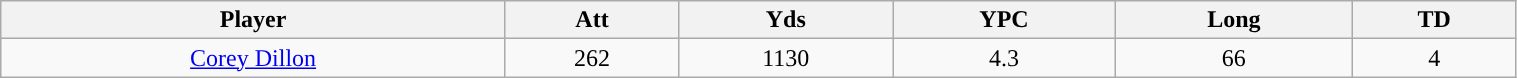<table class="wikitable" width="80%" style="text-align:center">
<tr>
<th>Player</th>
<th>Att</th>
<th>Yds</th>
<th>YPC</th>
<th>Long</th>
<th>TD</th>
</tr>
<tr>
<td><a href='#'>Corey Dillon</a></td>
<td>262</td>
<td>1130</td>
<td>4.3</td>
<td>66</td>
<td>4</td>
</tr>
</table>
